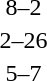<table style="text-align:center">
<tr>
<th width=200></th>
<th width=100></th>
<th width=200></th>
</tr>
<tr>
<td align=right><strong></strong></td>
<td>8–2</td>
<td align=left></td>
</tr>
<tr>
<td align=right></td>
<td>2–26</td>
<td align=left><strong></strong></td>
</tr>
<tr>
<td align=right></td>
<td>5–7</td>
<td align=left><strong></strong></td>
</tr>
</table>
